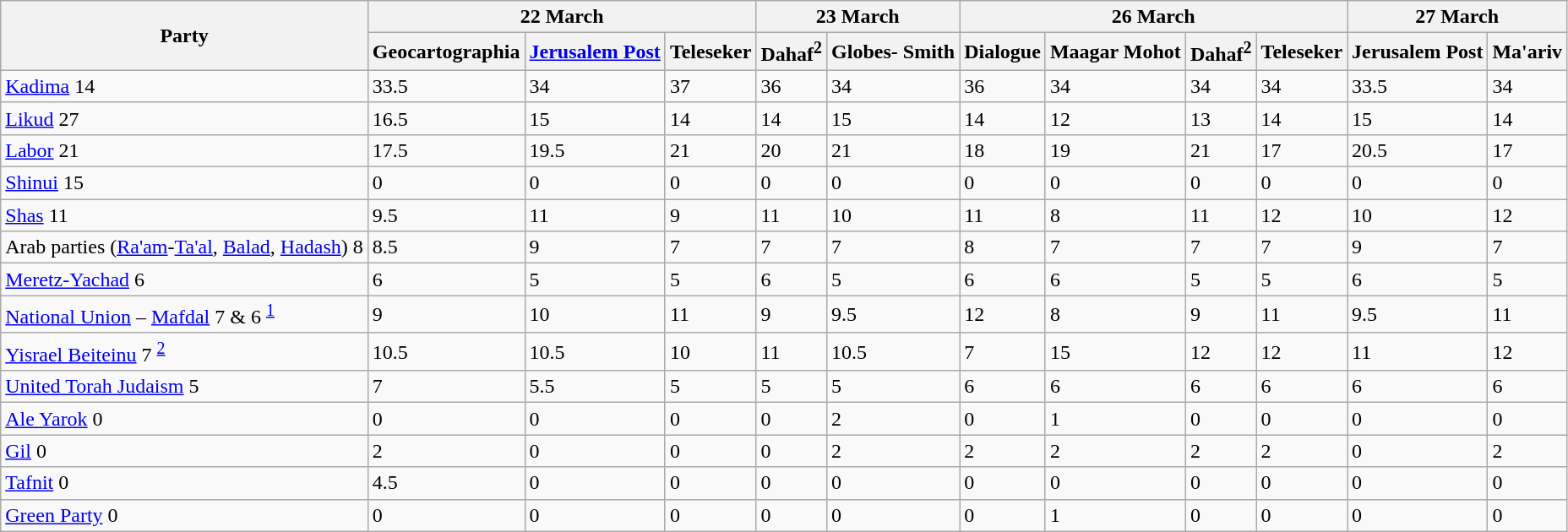<table class="wikitable">
<tr>
<th rowspan=2>Party</th>
<th colspan=3>22 March</th>
<th colspan=2>23 March</th>
<th colspan=4>26 March</th>
<th colspan=2>27 March</th>
</tr>
<tr>
<th>Geocartographia</th>
<th><a href='#'>Jerusalem Post</a></th>
<th>Teleseker</th>
<th>Dahaf<sup>2</sup></th>
<th>Globes- Smith</th>
<th>Dialogue</th>
<th>Maagar Mohot</th>
<th>Dahaf<sup>2</sup></th>
<th>Teleseker</th>
<th>Jerusalem Post</th>
<th>Ma'ariv</th>
</tr>
<tr>
<td><a href='#'>Kadima</a> 14</td>
<td>33.5</td>
<td>34</td>
<td>37</td>
<td>36</td>
<td>34</td>
<td>36</td>
<td>34</td>
<td>34</td>
<td>34</td>
<td>33.5</td>
<td>34</td>
</tr>
<tr>
<td><a href='#'>Likud</a> 27</td>
<td>16.5</td>
<td>15</td>
<td>14</td>
<td>14</td>
<td>15</td>
<td>14</td>
<td>12</td>
<td>13</td>
<td>14</td>
<td>15</td>
<td>14</td>
</tr>
<tr>
<td><a href='#'>Labor</a> 21</td>
<td>17.5</td>
<td>19.5</td>
<td>21</td>
<td>20</td>
<td>21</td>
<td>18</td>
<td>19</td>
<td>21</td>
<td>17</td>
<td>20.5</td>
<td>17</td>
</tr>
<tr>
<td><a href='#'>Shinui</a> 15</td>
<td>0</td>
<td>0</td>
<td>0</td>
<td>0</td>
<td>0</td>
<td>0</td>
<td>0</td>
<td>0</td>
<td>0</td>
<td>0</td>
<td>0</td>
</tr>
<tr>
<td><a href='#'>Shas</a> 11</td>
<td>9.5</td>
<td>11</td>
<td>9</td>
<td>11</td>
<td>10</td>
<td>11</td>
<td>8</td>
<td>11</td>
<td>12</td>
<td>10</td>
<td>12</td>
</tr>
<tr>
<td>Arab parties (<a href='#'>Ra'am</a>-<a href='#'>Ta'al</a>, <a href='#'>Balad</a>, <a href='#'>Hadash</a>) 8</td>
<td>8.5</td>
<td>9</td>
<td>7</td>
<td>7</td>
<td>7</td>
<td>8</td>
<td>7</td>
<td>7</td>
<td>7</td>
<td>9</td>
<td>7</td>
</tr>
<tr>
<td><a href='#'>Meretz-Yachad</a> 6</td>
<td>6</td>
<td>5</td>
<td>5</td>
<td>6</td>
<td>5</td>
<td>6</td>
<td>6</td>
<td>5</td>
<td>5</td>
<td>6</td>
<td>5</td>
</tr>
<tr>
<td><a href='#'>National Union</a> – <a href='#'>Mafdal</a> 7 & 6 <sup><a href='#'>1</a></sup></td>
<td>9</td>
<td>10</td>
<td>11</td>
<td>9</td>
<td>9.5</td>
<td>12</td>
<td>8</td>
<td>9</td>
<td>11</td>
<td>9.5</td>
<td>11</td>
</tr>
<tr>
<td><a href='#'>Yisrael Beiteinu</a> 7 <sup><a href='#'>2</a></sup></td>
<td>10.5</td>
<td>10.5</td>
<td>10</td>
<td>11</td>
<td>10.5</td>
<td>7</td>
<td>15</td>
<td>12</td>
<td>12</td>
<td>11</td>
<td>12</td>
</tr>
<tr>
<td><a href='#'>United Torah Judaism</a> 5</td>
<td>7</td>
<td>5.5</td>
<td>5</td>
<td>5</td>
<td>5</td>
<td>6</td>
<td>6</td>
<td>6</td>
<td>6</td>
<td>6</td>
<td>6</td>
</tr>
<tr>
<td><a href='#'>Ale Yarok</a> 0</td>
<td>0</td>
<td>0</td>
<td>0</td>
<td>0</td>
<td>2</td>
<td>0</td>
<td>1</td>
<td>0</td>
<td>0</td>
<td>0</td>
<td>0</td>
</tr>
<tr>
<td><a href='#'>Gil</a> 0</td>
<td>2</td>
<td>0</td>
<td>0</td>
<td>0</td>
<td>2</td>
<td>2</td>
<td>2</td>
<td>2</td>
<td>2</td>
<td>0</td>
<td>2</td>
</tr>
<tr>
<td><a href='#'>Tafnit</a> 0</td>
<td>4.5</td>
<td>0</td>
<td>0</td>
<td>0</td>
<td>0</td>
<td>0</td>
<td>0</td>
<td>0</td>
<td>0</td>
<td>0</td>
<td>0</td>
</tr>
<tr>
<td><a href='#'>Green Party</a> 0</td>
<td>0</td>
<td>0</td>
<td>0</td>
<td>0</td>
<td>0</td>
<td>0</td>
<td>1</td>
<td>0</td>
<td>0</td>
<td>0</td>
<td>0</td>
</tr>
</table>
